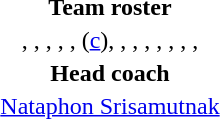<table style="text-align: center; margin-top: 2em; margin-left: auto; margin-right: auto">
<tr>
<td><strong>Team roster</strong></td>
</tr>
<tr>
<td>, , , , ,  (<a href='#'>c</a>), , , , , , , , </td>
</tr>
<tr>
<td><strong>Head coach</strong></td>
</tr>
<tr>
<td> <a href='#'>Nataphon Srisamutnak</a></td>
</tr>
</table>
